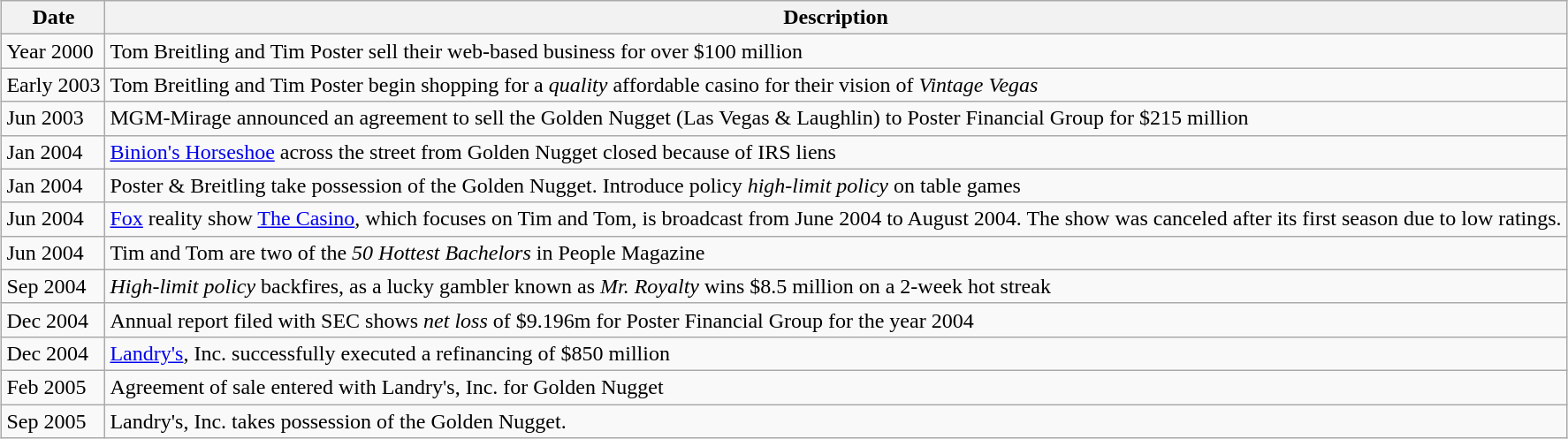<table class="wikitable" style="margin:1em auto 1em auto;">
<tr>
<th>Date</th>
<th>Description</th>
</tr>
<tr>
<td>Year 2000</td>
<td>Tom Breitling and Tim Poster sell their web-based business for over $100 million</td>
</tr>
<tr>
<td>Early 2003</td>
<td>Tom Breitling and Tim Poster begin shopping for a <em>quality</em> affordable casino for their vision of <em>Vintage Vegas</em></td>
</tr>
<tr>
<td>Jun 2003</td>
<td>MGM-Mirage announced an agreement to sell the Golden Nugget (Las Vegas & Laughlin) to Poster Financial Group for $215 million</td>
</tr>
<tr>
<td>Jan 2004</td>
<td><a href='#'>Binion's Horseshoe</a> across the street from Golden Nugget closed because of IRS liens</td>
</tr>
<tr>
<td>Jan 2004</td>
<td>Poster & Breitling take possession of the Golden Nugget. Introduce policy <em>high-limit policy</em> on table games</td>
</tr>
<tr>
<td>Jun 2004</td>
<td><a href='#'>Fox</a> reality show <a href='#'>The Casino</a>, which focuses on Tim and Tom, is broadcast from June 2004 to August 2004. The show was canceled after its first season due to low ratings.</td>
</tr>
<tr>
<td>Jun 2004</td>
<td>Tim and Tom are two of the <em>50 Hottest Bachelors</em> in People Magazine</td>
</tr>
<tr>
<td>Sep 2004</td>
<td><em>High-limit policy</em> backfires, as a lucky gambler known as <em>Mr. Royalty</em> wins $8.5 million on a 2-week hot streak</td>
</tr>
<tr>
<td>Dec 2004</td>
<td>Annual report filed with SEC shows <em>net loss</em> of $9.196m for Poster Financial Group for the year 2004</td>
</tr>
<tr>
<td>Dec 2004</td>
<td><a href='#'>Landry's</a>, Inc. successfully executed a refinancing of $850 million</td>
</tr>
<tr>
<td>Feb 2005</td>
<td>Agreement of sale entered with Landry's, Inc. for Golden Nugget</td>
</tr>
<tr>
<td>Sep 2005</td>
<td>Landry's, Inc. takes possession of the Golden Nugget.</td>
</tr>
</table>
